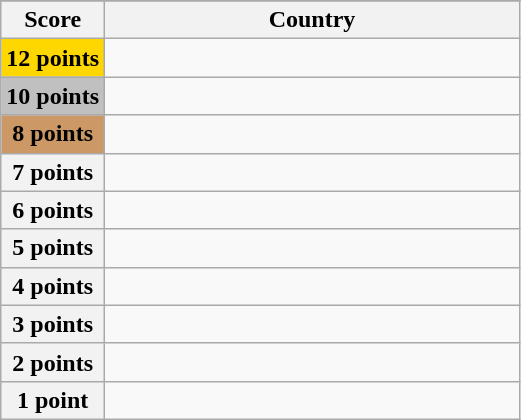<table class="wikitable">
<tr>
</tr>
<tr>
<th scope="col" width="20%">Score</th>
<th scope="col">Country</th>
</tr>
<tr>
<th scope="row" style="background:gold">12 points</th>
<td></td>
</tr>
<tr>
<th scope="row" style="background:silver">10 points</th>
<td></td>
</tr>
<tr>
<th scope="row" style="background:#CC9966">8 points</th>
<td></td>
</tr>
<tr>
<th scope="row">7 points</th>
<td></td>
</tr>
<tr>
<th scope="row">6 points</th>
<td></td>
</tr>
<tr>
<th scope="row">5 points</th>
<td></td>
</tr>
<tr>
<th scope="row">4 points</th>
<td></td>
</tr>
<tr>
<th scope="row">3 points</th>
<td></td>
</tr>
<tr>
<th scope="row">2 points</th>
<td></td>
</tr>
<tr>
<th scope="row">1 point</th>
<td></td>
</tr>
</table>
